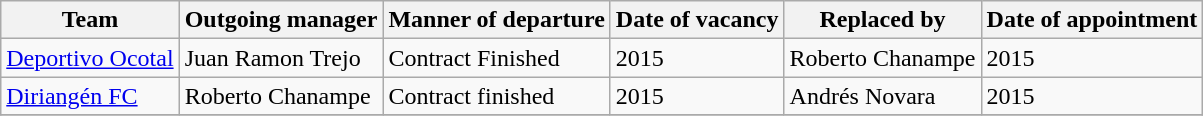<table class="wikitable">
<tr>
<th>Team</th>
<th>Outgoing manager</th>
<th>Manner of departure</th>
<th>Date of vacancy</th>
<th>Replaced by</th>
<th>Date of appointment</th>
</tr>
<tr>
<td><a href='#'>Deportivo Ocotal</a></td>
<td> Juan Ramon Trejo</td>
<td>Contract Finished</td>
<td>2015</td>
<td> Roberto Chanampe</td>
<td>2015</td>
</tr>
<tr>
<td><a href='#'>Diriangén FC</a></td>
<td> Roberto Chanampe</td>
<td>Contract finished</td>
<td>2015</td>
<td> Andrés Novara</td>
<td>2015</td>
</tr>
<tr>
</tr>
</table>
